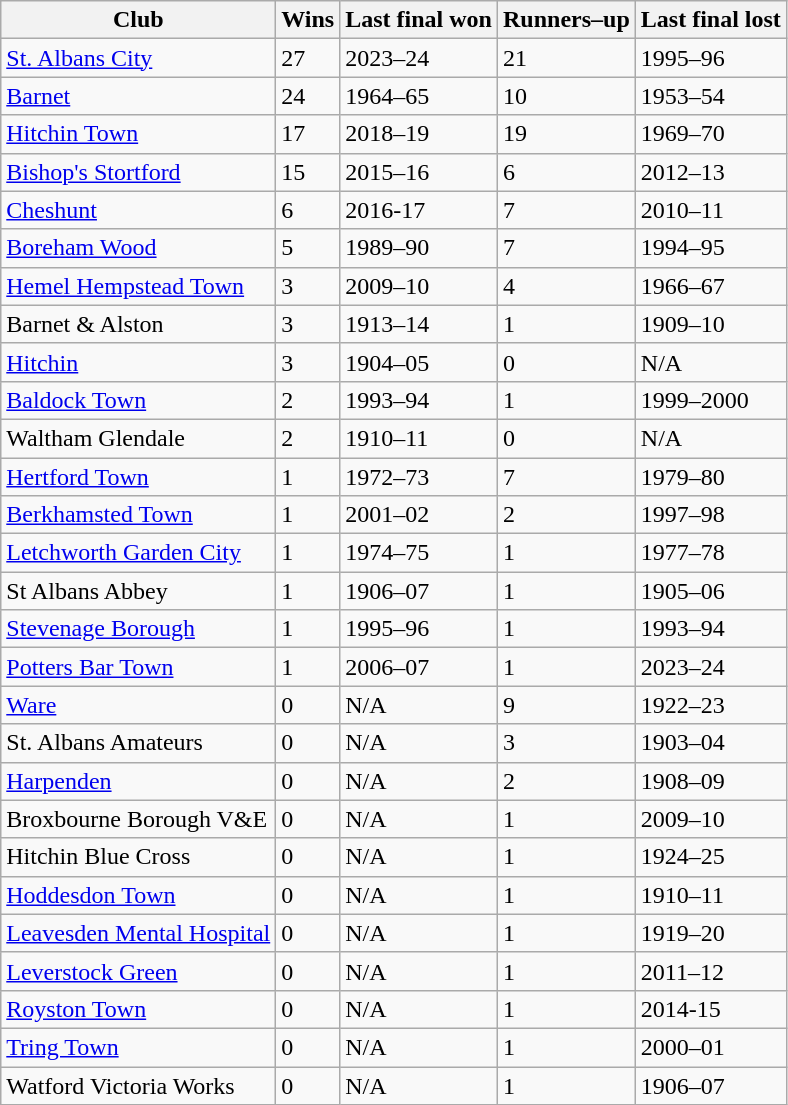<table class="wikitable sortable" style="text–align: center;">
<tr>
<th>Club</th>
<th>Wins</th>
<th>Last final won</th>
<th>Runners–up</th>
<th>Last final lost</th>
</tr>
<tr>
<td align=left><a href='#'>St. Albans City</a></td>
<td>27</td>
<td>2023–24</td>
<td>21</td>
<td>1995–96</td>
</tr>
<tr>
<td align=left><a href='#'>Barnet</a></td>
<td>24</td>
<td>1964–65</td>
<td>10</td>
<td>1953–54</td>
</tr>
<tr>
<td align=left><a href='#'>Hitchin Town</a></td>
<td>17</td>
<td>2018–19</td>
<td>19</td>
<td>1969–70</td>
</tr>
<tr>
<td align=left><a href='#'>Bishop's Stortford</a></td>
<td>15</td>
<td>2015–16</td>
<td>6</td>
<td>2012–13</td>
</tr>
<tr>
<td align=left><a href='#'>Cheshunt</a></td>
<td>6</td>
<td>2016-17</td>
<td>7</td>
<td>2010–11</td>
</tr>
<tr>
<td align=left><a href='#'>Boreham Wood</a></td>
<td>5</td>
<td>1989–90</td>
<td>7</td>
<td>1994–95</td>
</tr>
<tr>
<td align=left><a href='#'>Hemel Hempstead Town</a></td>
<td>3</td>
<td>2009–10</td>
<td>4</td>
<td>1966–67</td>
</tr>
<tr>
<td align=left>Barnet & Alston</td>
<td>3</td>
<td>1913–14</td>
<td>1</td>
<td>1909–10</td>
</tr>
<tr>
<td align=left><a href='#'>Hitchin</a></td>
<td>3</td>
<td>1904–05</td>
<td>0</td>
<td>N/A</td>
</tr>
<tr>
<td align=left><a href='#'>Baldock Town</a></td>
<td>2</td>
<td>1993–94</td>
<td>1</td>
<td>1999–2000</td>
</tr>
<tr>
<td align=left>Waltham Glendale</td>
<td>2</td>
<td>1910–11</td>
<td>0</td>
<td>N/A</td>
</tr>
<tr>
<td align=left><a href='#'>Hertford Town</a></td>
<td>1</td>
<td>1972–73</td>
<td>7</td>
<td>1979–80</td>
</tr>
<tr>
<td align=left><a href='#'>Berkhamsted Town</a></td>
<td>1</td>
<td>2001–02</td>
<td>2</td>
<td>1997–98</td>
</tr>
<tr>
<td align=left><a href='#'>Letchworth Garden City</a></td>
<td>1</td>
<td>1974–75</td>
<td>1</td>
<td>1977–78</td>
</tr>
<tr>
<td align=left>St Albans Abbey</td>
<td>1</td>
<td>1906–07</td>
<td>1</td>
<td>1905–06</td>
</tr>
<tr>
<td align=left><a href='#'>Stevenage Borough</a></td>
<td>1</td>
<td>1995–96</td>
<td>1</td>
<td>1993–94</td>
</tr>
<tr>
<td align=left><a href='#'>Potters Bar Town</a></td>
<td>1</td>
<td>2006–07</td>
<td>1</td>
<td>2023–24</td>
</tr>
<tr>
<td align=left><a href='#'>Ware</a></td>
<td>0</td>
<td>N/A</td>
<td>9</td>
<td>1922–23</td>
</tr>
<tr>
<td align=left>St. Albans Amateurs</td>
<td>0</td>
<td>N/A</td>
<td>3</td>
<td>1903–04</td>
</tr>
<tr>
<td align=left><a href='#'>Harpenden</a></td>
<td>0</td>
<td>N/A</td>
<td>2</td>
<td>1908–09</td>
</tr>
<tr>
<td align=left>Broxbourne Borough V&E</td>
<td>0</td>
<td>N/A</td>
<td>1</td>
<td>2009–10</td>
</tr>
<tr>
<td align=left>Hitchin Blue Cross</td>
<td>0</td>
<td>N/A</td>
<td>1</td>
<td>1924–25</td>
</tr>
<tr>
<td align=left><a href='#'>Hoddesdon Town</a></td>
<td>0</td>
<td>N/A</td>
<td>1</td>
<td>1910–11</td>
</tr>
<tr>
<td align=left><a href='#'>Leavesden Mental Hospital</a></td>
<td>0</td>
<td>N/A</td>
<td>1</td>
<td>1919–20</td>
</tr>
<tr>
<td align=left><a href='#'>Leverstock Green</a></td>
<td>0</td>
<td>N/A</td>
<td>1</td>
<td>2011–12</td>
</tr>
<tr>
<td align=left><a href='#'>Royston Town</a></td>
<td>0</td>
<td>N/A</td>
<td>1</td>
<td>2014-15</td>
</tr>
<tr>
<td align=left><a href='#'>Tring Town</a></td>
<td>0</td>
<td>N/A</td>
<td>1</td>
<td>2000–01</td>
</tr>
<tr>
<td align=left>Watford Victoria Works</td>
<td>0</td>
<td>N/A</td>
<td>1</td>
<td>1906–07</td>
</tr>
</table>
